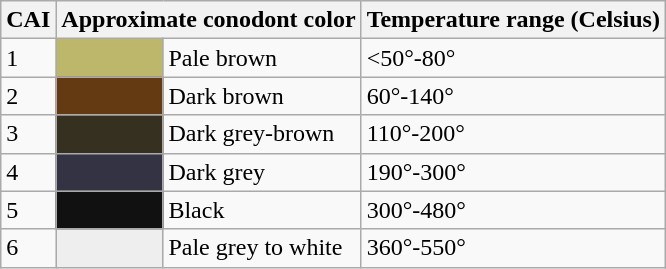<table class="wikitable">
<tr>
<th>CAI</th>
<th colspan=2>Approximate conodont color</th>
<th>Temperature range (Celsius)</th>
</tr>
<tr>
<td>1</td>
<td style="background-color: #bdb76b; width:4em;"></td>
<td>Pale brown</td>
<td><50°-80°</td>
</tr>
<tr>
<td>2</td>
<td style="background-color: #633A12;"></td>
<td>Dark brown</td>
<td>60°-140°</td>
</tr>
<tr>
<td>3</td>
<td style="background-color: #353020;"></td>
<td>Dark grey-brown</td>
<td>110°-200°</td>
</tr>
<tr>
<td>4</td>
<td style="background-color: #333344;"></td>
<td>Dark grey</td>
<td>190°-300°</td>
</tr>
<tr>
<td>5</td>
<td style="background-color: #111111;"></td>
<td>Black</td>
<td>300°-480°</td>
</tr>
<tr>
<td>6</td>
<td style="background-color: #EEEEEE;"></td>
<td>Pale grey to white</td>
<td>360°-550°</td>
</tr>
</table>
